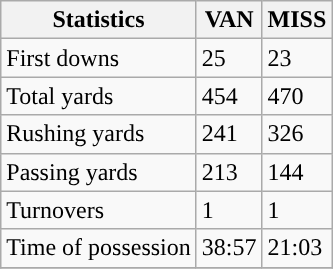<table class="wikitable" style="float: left;">
<tr>
<th>Statistics</th>
<th>VAN</th>
<th>MISS</th>
</tr>
<tr>
<td>First downs</td>
<td>25</td>
<td>23</td>
</tr>
<tr>
<td>Total yards</td>
<td>454</td>
<td>470</td>
</tr>
<tr>
<td>Rushing yards</td>
<td>241</td>
<td>326</td>
</tr>
<tr>
<td>Passing yards</td>
<td>213</td>
<td>144</td>
</tr>
<tr>
<td>Turnovers</td>
<td>1</td>
<td>1</td>
</tr>
<tr>
<td>Time of possession</td>
<td>38:57</td>
<td>21:03</td>
</tr>
<tr>
</tr>
</table>
